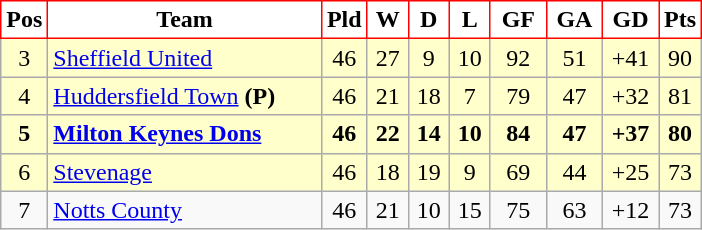<table class="wikitable" style="text-align: center;">
<tr>
<th width=20 style="background:#FFFFFF; color:black; border:1px solid red;">Pos</th>
<th width=175 style="background:#FFFFFF; color:black; border:1px solid red;">Team</th>
<th width=20 style="background:#FFFFFF; color:black; border:1px solid red;">Pld</th>
<th width=20 style="background:#FFFFFF; color:black; border:1px solid red;">W</th>
<th width=20 style="background:#FFFFFF; color:black; border:1px solid red;">D</th>
<th width=20 style="background:#FFFFFF; color:black; border:1px solid red;">L</th>
<th width=30 style="background:#FFFFFF; color:black; border:1px solid red;">GF</th>
<th width=30 style="background:#FFFFFF; color:black; border:1px solid red;">GA</th>
<th width=30 style="background:#FFFFFF; color:black; border:1px solid red;">GD</th>
<th width=20 style="background:#FFFFFF; color:black; border:1px solid red;">Pts</th>
</tr>
<tr bgcolor="#ffffcc">
<td>3</td>
<td align=left><a href='#'>Sheffield United</a></td>
<td>46</td>
<td>27</td>
<td>9</td>
<td>10</td>
<td>92</td>
<td>51</td>
<td>+41</td>
<td>90</td>
</tr>
<tr bgcolor="#ffffcc">
<td>4</td>
<td align=left><a href='#'>Huddersfield Town</a> <strong>(P)</strong></td>
<td>46</td>
<td>21</td>
<td>18</td>
<td>7</td>
<td>79</td>
<td>47</td>
<td>+32</td>
<td>81</td>
</tr>
<tr bgcolor="#ffffcc">
<td><strong>5</strong></td>
<td align=left><strong><a href='#'>Milton Keynes Dons</a></strong></td>
<td><strong>46</strong></td>
<td><strong>22</strong></td>
<td><strong>14</strong></td>
<td><strong>10</strong></td>
<td><strong>84</strong></td>
<td><strong>47</strong></td>
<td><strong>+37</strong></td>
<td><strong>80</strong></td>
</tr>
<tr bgcolor="#ffffcc">
<td>6</td>
<td align=left><a href='#'>Stevenage</a></td>
<td>46</td>
<td>18</td>
<td>19</td>
<td>9</td>
<td>69</td>
<td>44</td>
<td>+25</td>
<td>73</td>
</tr>
<tr>
<td>7</td>
<td align=left><a href='#'>Notts County</a></td>
<td>46</td>
<td>21</td>
<td>10</td>
<td>15</td>
<td>75</td>
<td>63</td>
<td>+12</td>
<td>73</td>
</tr>
</table>
